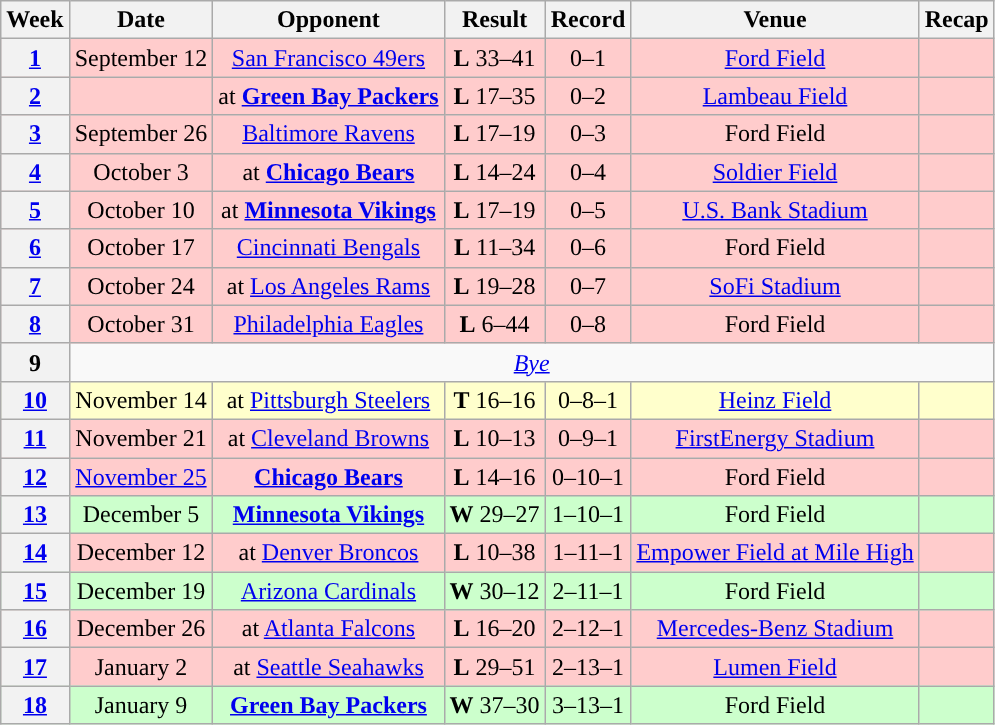<table class="wikitable" style="text-align:center">
<tr>
<th>Week</th>
<th>Date</th>
<th>Opponent</th>
<th>Result</th>
<th>Record</th>
<th>Venue</th>
<th>Recap</th>
</tr>
<tr style="background:#fcc">
<th><a href='#'>1</a></th>
<td>September 12</td>
<td><a href='#'>San Francisco 49ers</a></td>
<td><strong>L</strong> 33–41</td>
<td>0–1</td>
<td><a href='#'>Ford Field</a></td>
<td></td>
</tr>
<tr style="background:#fcc">
<th><a href='#'>2</a></th>
<td></td>
<td>at <strong><a href='#'>Green Bay Packers</a></strong></td>
<td><strong>L</strong> 17–35</td>
<td>0–2</td>
<td><a href='#'>Lambeau Field</a></td>
<td></td>
</tr>
<tr style="background:#fcc">
<th><a href='#'>3</a></th>
<td>September 26</td>
<td><a href='#'>Baltimore Ravens</a></td>
<td><strong>L</strong> 17–19</td>
<td>0–3</td>
<td>Ford Field</td>
<td></td>
</tr>
<tr style="background:#fcc">
<th><a href='#'>4</a></th>
<td>October 3</td>
<td>at <strong><a href='#'>Chicago Bears</a></strong></td>
<td><strong>L</strong> 14–24</td>
<td>0–4</td>
<td><a href='#'>Soldier Field</a></td>
<td></td>
</tr>
<tr style="background:#fcc">
<th><a href='#'>5</a></th>
<td>October 10</td>
<td>at <strong><a href='#'>Minnesota Vikings</a></strong></td>
<td><strong>L</strong> 17–19</td>
<td>0–5</td>
<td><a href='#'>U.S. Bank Stadium</a></td>
<td></td>
</tr>
<tr style="background:#fcc">
<th><a href='#'>6</a></th>
<td>October 17</td>
<td><a href='#'>Cincinnati Bengals</a></td>
<td><strong>L</strong> 11–34</td>
<td>0–6</td>
<td>Ford Field</td>
<td></td>
</tr>
<tr style="background:#fcc">
<th><a href='#'>7</a></th>
<td>October 24</td>
<td>at <a href='#'>Los Angeles Rams</a></td>
<td><strong>L</strong> 19–28</td>
<td>0–7</td>
<td><a href='#'>SoFi Stadium</a></td>
<td></td>
</tr>
<tr style="background:#fcc">
<th><a href='#'>8</a></th>
<td>October 31</td>
<td><a href='#'>Philadelphia Eagles</a></td>
<td><strong>L</strong> 6–44</td>
<td>0–8</td>
<td>Ford Field</td>
<td></td>
</tr>
<tr>
<th>9</th>
<td colspan="6"><em><a href='#'>Bye</a></em></td>
</tr>
<tr style="background:#ffc">
<th><a href='#'>10</a></th>
<td>November 14</td>
<td>at <a href='#'>Pittsburgh Steelers</a></td>
<td><strong>T</strong> 16–16 </td>
<td>0–8–1</td>
<td><a href='#'>Heinz Field</a></td>
<td></td>
</tr>
<tr style="background:#fcc">
<th><a href='#'>11</a></th>
<td>November 21</td>
<td>at <a href='#'>Cleveland Browns</a></td>
<td><strong>L</strong> 10–13</td>
<td>0–9–1</td>
<td><a href='#'>FirstEnergy Stadium</a></td>
<td></td>
</tr>
<tr style="background:#fcc">
<th><a href='#'>12</a></th>
<td><a href='#'>November 25</a></td>
<td><strong><a href='#'>Chicago Bears</a></strong></td>
<td><strong>L</strong> 14–16</td>
<td>0–10–1</td>
<td>Ford Field</td>
<td></td>
</tr>
<tr style="background:#cfc">
<th><a href='#'>13</a></th>
<td>December 5</td>
<td><strong><a href='#'>Minnesota Vikings</a></strong></td>
<td><strong>W</strong> 29–27</td>
<td>1–10–1</td>
<td>Ford Field</td>
<td></td>
</tr>
<tr style="background:#fcc">
<th><a href='#'>14</a></th>
<td>December 12</td>
<td>at <a href='#'>Denver Broncos</a></td>
<td><strong>L</strong> 10–38</td>
<td>1–11–1</td>
<td><a href='#'>Empower Field at Mile High</a></td>
<td></td>
</tr>
<tr style="background:#cfc">
<th><a href='#'>15</a></th>
<td>December 19</td>
<td><a href='#'>Arizona Cardinals</a></td>
<td><strong>W</strong> 30–12</td>
<td>2–11–1</td>
<td>Ford Field</td>
<td></td>
</tr>
<tr style="background:#fcc">
<th><a href='#'>16</a></th>
<td>December 26</td>
<td>at <a href='#'>Atlanta Falcons</a></td>
<td><strong>L</strong> 16–20</td>
<td>2–12–1</td>
<td><a href='#'>Mercedes-Benz Stadium</a></td>
<td></td>
</tr>
<tr style="background:#fcc">
<th><a href='#'>17</a></th>
<td>January 2</td>
<td>at <a href='#'>Seattle Seahawks</a></td>
<td><strong>L</strong> 29–51</td>
<td>2–13–1</td>
<td><a href='#'>Lumen Field</a></td>
<td></td>
</tr>
<tr style="background:#cfc">
<th><a href='#'>18</a></th>
<td>January 9</td>
<td><strong><a href='#'>Green Bay Packers</a></strong></td>
<td><strong>W</strong> 37–30</td>
<td>3–13–1</td>
<td>Ford Field</td>
<td></td>
</tr>
</table>
